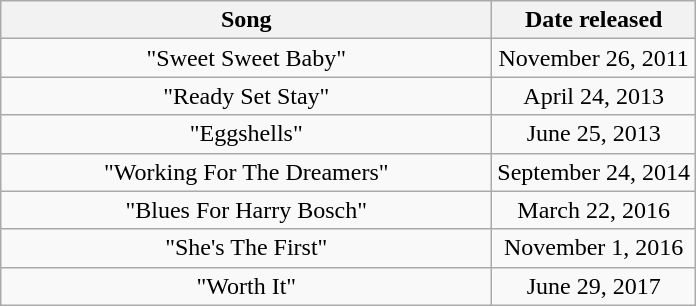<table class="wikitable plainrowheaders" style="text-align:center;">
<tr>
<th scope="col" style="width:20em;">Song</th>
<th scope="col">Date released</th>
</tr>
<tr>
<td scope="row">"Sweet Sweet Baby"</td>
<td scope="row">November 26, 2011</td>
</tr>
<tr>
<td scope="row">"Ready Set Stay"</td>
<td scope="row">April 24, 2013</td>
</tr>
<tr>
<td scope="row">"Eggshells"</td>
<td scope="row">June 25, 2013</td>
</tr>
<tr>
<td scope="row">"Working For The Dreamers"</td>
<td scope="row">September 24, 2014</td>
</tr>
<tr>
<td scope="row">"Blues For Harry Bosch"</td>
<td scope="row">March 22, 2016</td>
</tr>
<tr>
<td scope="row">"She's The First"</td>
<td scope="row">November 1, 2016</td>
</tr>
<tr>
<td scope="row">"Worth It"</td>
<td scope="row">June 29, 2017</td>
</tr>
</table>
